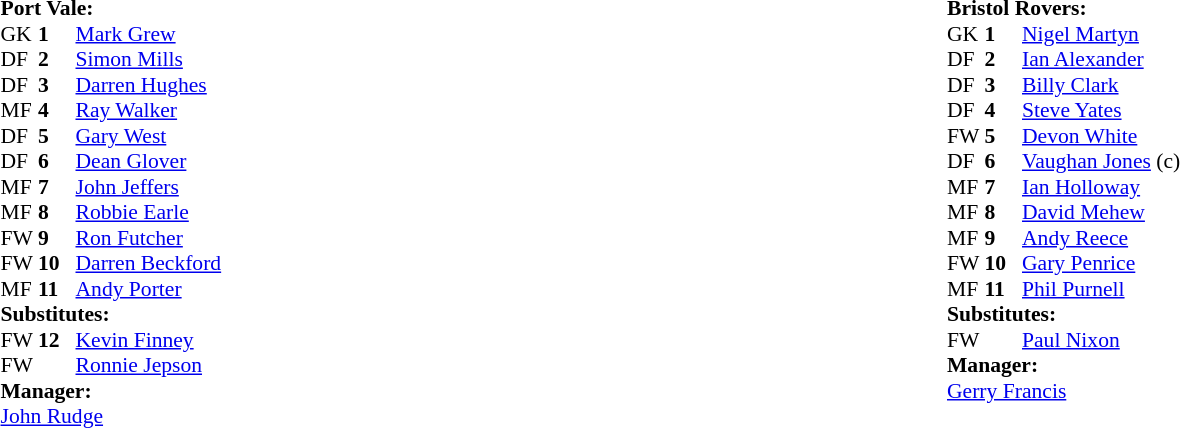<table width="100%">
<tr>
<td valign="top" width="50%"><br><table style="font-size: 90%" cellspacing="0" cellpadding="0">
<tr>
<td colspan="4"><strong>Port Vale:</strong></td>
</tr>
<tr>
<th width="25"></th>
<th width="25"></th>
</tr>
<tr>
<td>GK</td>
<td><strong>1</strong></td>
<td><a href='#'>Mark Grew</a></td>
</tr>
<tr>
<td>DF</td>
<td><strong>2</strong></td>
<td><a href='#'>Simon Mills</a></td>
</tr>
<tr>
<td>DF</td>
<td><strong>3</strong></td>
<td><a href='#'>Darren Hughes</a></td>
</tr>
<tr>
<td>MF</td>
<td><strong>4</strong></td>
<td><a href='#'>Ray Walker</a></td>
</tr>
<tr>
<td>DF</td>
<td><strong>5</strong></td>
<td><a href='#'>Gary West</a></td>
</tr>
<tr>
<td>DF</td>
<td><strong>6</strong></td>
<td><a href='#'>Dean Glover</a></td>
</tr>
<tr>
<td>MF</td>
<td><strong>7</strong></td>
<td><a href='#'>John Jeffers</a></td>
</tr>
<tr>
<td>MF</td>
<td><strong>8</strong></td>
<td><a href='#'>Robbie Earle</a></td>
</tr>
<tr>
<td>FW</td>
<td><strong>9</strong></td>
<td><a href='#'>Ron Futcher</a></td>
</tr>
<tr>
<td>FW</td>
<td><strong>10</strong></td>
<td><a href='#'>Darren Beckford</a></td>
</tr>
<tr>
<td>MF</td>
<td><strong>11</strong></td>
<td><a href='#'>Andy Porter</a></td>
<td></td>
<td></td>
</tr>
<tr>
<td colspan=4><strong>Substitutes:</strong></td>
</tr>
<tr>
<td>FW</td>
<td><strong>12</strong></td>
<td><a href='#'>Kevin Finney</a></td>
<td></td>
<td></td>
</tr>
<tr>
<td>FW</td>
<td></td>
<td><a href='#'>Ronnie Jepson</a></td>
<td></td>
<td></td>
</tr>
<tr>
<td colspan=4><strong>Manager:</strong></td>
</tr>
<tr>
<td colspan="4"><a href='#'>John Rudge</a></td>
</tr>
</table>
</td>
<td valign="top" width="50%"><br><table style="font-size: 90%" cellspacing="0" cellpadding="0">
<tr>
<td colspan="4"><strong>Bristol Rovers:</strong></td>
</tr>
<tr>
<th width="25"></th>
<th width="25"></th>
</tr>
<tr>
<td>GK</td>
<td><strong>1</strong></td>
<td><a href='#'>Nigel Martyn</a></td>
</tr>
<tr>
<td>DF</td>
<td><strong>2</strong></td>
<td><a href='#'>Ian Alexander</a></td>
</tr>
<tr>
<td>DF</td>
<td><strong>3</strong></td>
<td><a href='#'>Billy Clark</a></td>
</tr>
<tr>
<td>DF</td>
<td><strong>4</strong></td>
<td><a href='#'>Steve Yates</a></td>
</tr>
<tr>
<td>FW</td>
<td><strong>5</strong></td>
<td><a href='#'>Devon White</a></td>
</tr>
<tr>
<td>DF</td>
<td><strong>6</strong></td>
<td><a href='#'>Vaughan Jones</a> (c)</td>
<td></td>
<td></td>
</tr>
<tr>
<td>MF</td>
<td><strong>7</strong></td>
<td><a href='#'>Ian Holloway</a></td>
</tr>
<tr>
<td>MF</td>
<td><strong>8</strong></td>
<td><a href='#'>David Mehew</a></td>
</tr>
<tr>
<td>MF</td>
<td><strong>9</strong></td>
<td><a href='#'>Andy Reece</a></td>
</tr>
<tr>
<td>FW</td>
<td><strong>10</strong></td>
<td><a href='#'>Gary Penrice</a></td>
</tr>
<tr>
<td>MF</td>
<td><strong>11</strong></td>
<td><a href='#'>Phil Purnell</a></td>
</tr>
<tr>
<td colspan=4><strong>Substitutes:</strong></td>
</tr>
<tr>
<td>FW</td>
<td></td>
<td><a href='#'>Paul Nixon</a></td>
<td></td>
<td></td>
</tr>
<tr>
<td colspan=4><strong>Manager:</strong></td>
</tr>
<tr>
<td colspan="4"><a href='#'>Gerry Francis</a></td>
</tr>
</table>
</td>
</tr>
</table>
